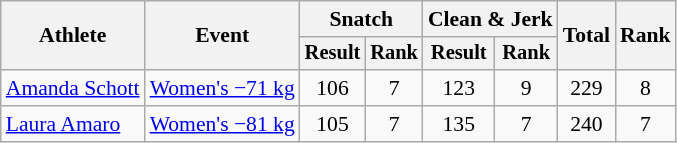<table class="wikitable" style="font-size:90%">
<tr>
<th rowspan="2">Athlete</th>
<th rowspan="2">Event</th>
<th colspan="2">Snatch</th>
<th colspan="2">Clean & Jerk</th>
<th rowspan="2">Total</th>
<th rowspan="2">Rank</th>
</tr>
<tr style="font-size:95%">
<th>Result</th>
<th>Rank</th>
<th>Result</th>
<th>Rank</th>
</tr>
<tr align=center>
<td align=left><a href='#'>Amanda Schott</a></td>
<td align=left><a href='#'>Women's −71 kg</a></td>
<td>106</td>
<td>7</td>
<td>123</td>
<td>9</td>
<td>229</td>
<td>8</td>
</tr>
<tr align=center>
<td align=left><a href='#'>Laura Amaro</a></td>
<td align=left><a href='#'>Women's −81 kg</a></td>
<td>105</td>
<td>7</td>
<td>135</td>
<td>7</td>
<td>240</td>
<td>7</td>
</tr>
</table>
